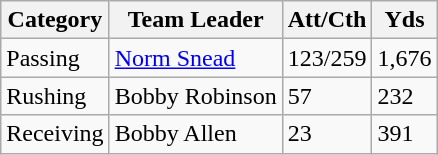<table class="wikitable">
<tr>
<th>Category</th>
<th>Team Leader</th>
<th>Att/Cth</th>
<th>Yds</th>
</tr>
<tr style="background: ##ddffdd;">
<td>Passing</td>
<td><a href='#'>Norm Snead</a></td>
<td>123/259</td>
<td>1,676</td>
</tr>
<tr style="background: ##ffdddd;">
<td>Rushing</td>
<td>Bobby Robinson</td>
<td>57</td>
<td>232</td>
</tr>
<tr style="background: ##ddffdd;">
<td>Receiving</td>
<td>Bobby Allen</td>
<td>23</td>
<td>391</td>
</tr>
</table>
